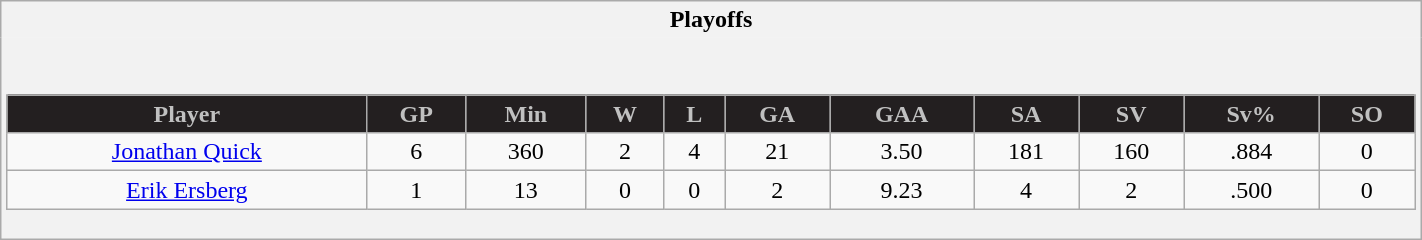<table class="wikitable" style="border: 1px solid #aaa;" width="75%">
<tr>
<th style="border: 0;">Playoffs</th>
</tr>
<tr>
<td style="background: #f2f2f2; border: 0; text-align: center;"><br><table class="wikitable sortable" width="100%">
<tr align="center"  bgcolor="#dddddd">
<th style="background:#231F20; color:silver">Player</th>
<th style="background:#231F20; color:silver">GP</th>
<th style="background:#231F20; color:silver">Min</th>
<th style="background:#231F20; color:silver">W</th>
<th style="background:#231F20; color:silver">L</th>
<th style="background:#231F20; color:silver">GA</th>
<th style="background:#231F20; color:silver">GAA</th>
<th style="background:#231F20; color:silver">SA</th>
<th style="background:#231F20; color:silver">SV</th>
<th style="background:#231F20; color:silver">Sv%</th>
<th style="background:#231F20; color:silver">SO</th>
</tr>
<tr align=center>
<td><a href='#'>Jonathan Quick</a></td>
<td>6</td>
<td>360</td>
<td>2</td>
<td>4</td>
<td>21</td>
<td>3.50</td>
<td>181</td>
<td>160</td>
<td>.884</td>
<td>0</td>
</tr>
<tr>
<td><a href='#'>Erik Ersberg</a></td>
<td>1</td>
<td>13</td>
<td>0</td>
<td>0</td>
<td>2</td>
<td>9.23</td>
<td>4</td>
<td>2</td>
<td>.500</td>
<td>0</td>
</tr>
</table>
</td>
</tr>
</table>
